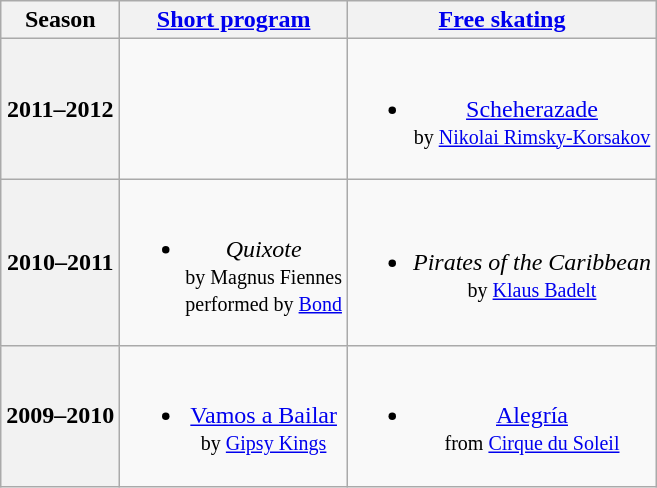<table class="wikitable" style="text-align:center">
<tr>
<th>Season</th>
<th><a href='#'>Short program</a></th>
<th><a href='#'>Free skating</a></th>
</tr>
<tr>
<th>2011–2012</th>
<td></td>
<td><br><ul><li><a href='#'>Scheherazade</a> <br><small> by <a href='#'>Nikolai Rimsky-Korsakov</a> </small></li></ul></td>
</tr>
<tr>
<th>2010–2011 <br> </th>
<td><br><ul><li><em>Quixote</em> <br><small> by Magnus Fiennes <br> performed by <a href='#'>Bond</a> </small></li></ul></td>
<td><br><ul><li><em>Pirates of the Caribbean</em> <br><small> by <a href='#'>Klaus Badelt</a> </small></li></ul></td>
</tr>
<tr>
<th>2009–2010</th>
<td><br><ul><li><a href='#'>Vamos a Bailar</a> <br><small> by <a href='#'>Gipsy Kings</a> </small></li></ul></td>
<td><br><ul><li><a href='#'>Alegría</a> <br><small> from <a href='#'>Cirque du Soleil</a> </small></li></ul></td>
</tr>
</table>
